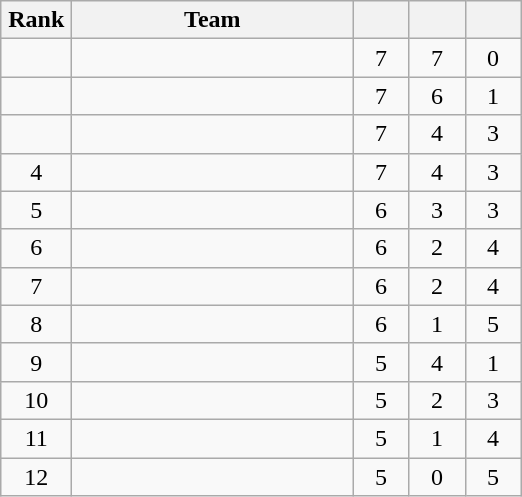<table class="wikitable" style="text-align: center;">
<tr>
<th width=40>Rank</th>
<th width=180>Team</th>
<th width=30></th>
<th width=30></th>
<th width=30></th>
</tr>
<tr>
<td></td>
<td align=left></td>
<td>7</td>
<td>7</td>
<td>0</td>
</tr>
<tr>
<td></td>
<td align=left></td>
<td>7</td>
<td>6</td>
<td>1</td>
</tr>
<tr>
<td></td>
<td align=left></td>
<td>7</td>
<td>4</td>
<td>3</td>
</tr>
<tr>
<td>4</td>
<td align=left></td>
<td>7</td>
<td>4</td>
<td>3</td>
</tr>
<tr>
<td>5</td>
<td align=left></td>
<td>6</td>
<td>3</td>
<td>3</td>
</tr>
<tr>
<td>6</td>
<td align=left></td>
<td>6</td>
<td>2</td>
<td>4</td>
</tr>
<tr>
<td>7</td>
<td align=left></td>
<td>6</td>
<td>2</td>
<td>4</td>
</tr>
<tr>
<td>8</td>
<td align=left></td>
<td>6</td>
<td>1</td>
<td>5</td>
</tr>
<tr>
<td>9</td>
<td align=left></td>
<td>5</td>
<td>4</td>
<td>1</td>
</tr>
<tr>
<td>10</td>
<td align=left></td>
<td>5</td>
<td>2</td>
<td>3</td>
</tr>
<tr>
<td>11</td>
<td align=left></td>
<td>5</td>
<td>1</td>
<td>4</td>
</tr>
<tr>
<td>12</td>
<td align=left></td>
<td>5</td>
<td>0</td>
<td>5</td>
</tr>
</table>
